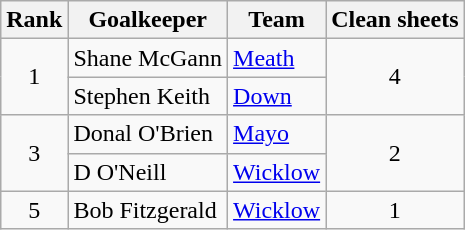<table class="wikitable">
<tr>
<th>Rank</th>
<th>Goalkeeper</th>
<th>Team</th>
<th>Clean sheets</th>
</tr>
<tr>
<td rowspan=2 align=center>1</td>
<td>Shane McGann</td>
<td><a href='#'>Meath</a></td>
<td rowspan=2 align=center>4</td>
</tr>
<tr>
<td>Stephen Keith</td>
<td><a href='#'>Down</a></td>
</tr>
<tr>
<td rowspan=2 align=center>3</td>
<td>Donal O'Brien</td>
<td><a href='#'>Mayo</a></td>
<td rowspan=2 align=center>2</td>
</tr>
<tr>
<td>D O'Neill</td>
<td><a href='#'>Wicklow</a></td>
</tr>
<tr>
<td rowspan=1 align=center>5</td>
<td>Bob Fitzgerald</td>
<td><a href='#'>Wicklow</a></td>
<td rowspan=1 align=center>1</td>
</tr>
</table>
